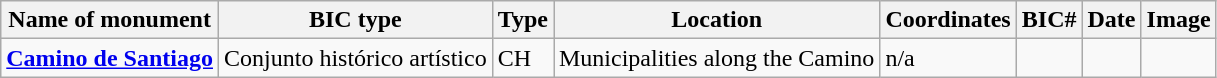<table class="wikitable">
<tr>
<th>Name of monument</th>
<th>BIC type</th>
<th>Type</th>
<th>Location</th>
<th>Coordinates</th>
<th>BIC#</th>
<th>Date</th>
<th>Image</th>
</tr>
<tr>
<td><strong><a href='#'>Camino de Santiago</a></strong></td>
<td>Conjunto histórico artístico</td>
<td>CH</td>
<td>Municipalities along the Camino</td>
<td>n/a</td>
<td></td>
<td></td>
<td></td>
</tr>
</table>
